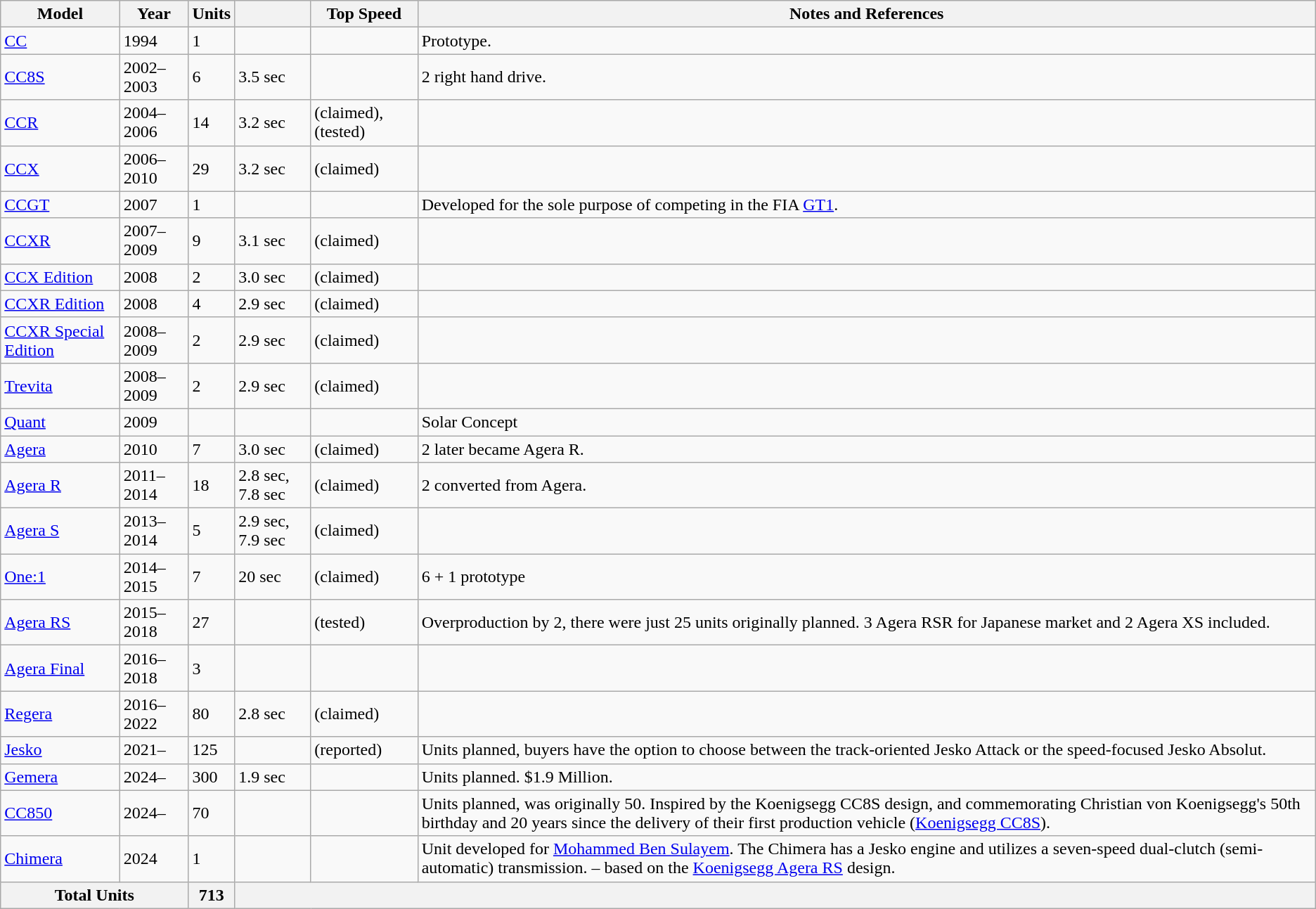<table class="wikitable">
<tr>
<th>Model</th>
<th>Year</th>
<th>Units</th>
<th></th>
<th>Top Speed</th>
<th>Notes and References</th>
</tr>
<tr>
<td><a href='#'>CC</a></td>
<td>1994</td>
<td>1</td>
<td></td>
<td></td>
<td>Prototype.</td>
</tr>
<tr>
<td><a href='#'>CC8S</a></td>
<td>2002–2003</td>
<td>6</td>
<td>3.5 sec</td>
<td></td>
<td>2 right hand drive.<br></td>
</tr>
<tr>
<td><a href='#'>CCR</a></td>
<td>2004–2006</td>
<td>14</td>
<td>3.2 sec</td>
<td> (claimed),  (tested)</td>
<td></td>
</tr>
<tr>
<td><a href='#'>CCX</a></td>
<td>2006–2010</td>
<td>29</td>
<td>3.2 sec</td>
<td> (claimed)</td>
<td></td>
</tr>
<tr>
<td><a href='#'>CCGT</a></td>
<td>2007</td>
<td>1</td>
<td></td>
<td></td>
<td>Developed for the sole purpose of competing in the FIA <a href='#'>GT1</a>.</td>
</tr>
<tr>
<td><a href='#'>CCXR</a></td>
<td>2007–2009</td>
<td>9</td>
<td>3.1 sec</td>
<td> (claimed)</td>
<td></td>
</tr>
<tr>
<td><a href='#'>CCX Edition</a></td>
<td>2008</td>
<td>2</td>
<td>3.0 sec</td>
<td> (claimed)</td>
<td></td>
</tr>
<tr>
<td><a href='#'>CCXR Edition</a></td>
<td>2008</td>
<td>4</td>
<td>2.9 sec</td>
<td> (claimed)</td>
<td></td>
</tr>
<tr>
<td><a href='#'>CCXR Special Edition</a></td>
<td>2008–2009</td>
<td>2</td>
<td>2.9 sec</td>
<td> (claimed)</td>
<td></td>
</tr>
<tr>
<td><a href='#'>Trevita</a></td>
<td>2008–2009</td>
<td>2</td>
<td>2.9 sec</td>
<td> (claimed)</td>
<td></td>
</tr>
<tr>
<td><a href='#'>Quant</a></td>
<td>2009</td>
<td></td>
<td></td>
<td></td>
<td>Solar Concept</td>
</tr>
<tr>
<td><a href='#'>Agera</a></td>
<td>2010</td>
<td>7</td>
<td>3.0 sec</td>
<td> (claimed)</td>
<td>2 later became Agera R.<br></td>
</tr>
<tr>
<td><a href='#'>Agera R</a></td>
<td>2011–2014</td>
<td>18</td>
<td>2.8 sec,  7.8 sec</td>
<td> (claimed)</td>
<td>2 converted from Agera.<br></td>
</tr>
<tr>
<td><a href='#'>Agera S</a></td>
<td>2013–2014</td>
<td>5</td>
<td>2.9 sec,  7.9 sec</td>
<td> (claimed)</td>
<td></td>
</tr>
<tr>
<td><a href='#'>One:1</a></td>
<td>2014–2015</td>
<td>7</td>
<td> 20 sec</td>
<td> (claimed)</td>
<td>6 + 1 prototype</td>
</tr>
<tr>
<td><a href='#'>Agera RS</a></td>
<td>2015–2018</td>
<td>27</td>
<td></td>
<td> (tested)</td>
<td>Overproduction by 2, there were just 25 units originally planned. 3 Agera RSR for Japanese market and 2 Agera XS included.</td>
</tr>
<tr>
<td><a href='#'>Agera Final</a></td>
<td>2016–2018</td>
<td>3</td>
<td></td>
<td></td>
<td></td>
</tr>
<tr>
<td><a href='#'>Regera</a></td>
<td>2016–2022</td>
<td>80</td>
<td>2.8 sec</td>
<td> (claimed)</td>
<td></td>
</tr>
<tr>
<td><a href='#'>Jesko</a></td>
<td>2021–</td>
<td>125</td>
<td></td>
<td> (reported)</td>
<td>Units planned, buyers have the option to choose between the track-oriented Jesko Attack or the speed-focused Jesko Absolut.</td>
</tr>
<tr>
<td><a href='#'>Gemera</a></td>
<td>2024–</td>
<td>300</td>
<td>1.9 sec</td>
<td></td>
<td>Units planned. $1.9 Million.</td>
</tr>
<tr>
<td><a href='#'>CC850</a></td>
<td>2024–</td>
<td>70</td>
<td></td>
<td></td>
<td>Units planned, was originally 50. Inspired by the Koenigsegg CC8S design, and commemorating Christian von Koenigsegg's 50th birthday and 20 years since the delivery of their first production vehicle (<a href='#'>Koenigsegg CC8S</a>).</td>
</tr>
<tr>
<td><a href='#'>Chimera</a></td>
<td>2024</td>
<td>1</td>
<td></td>
<td></td>
<td>Unit developed for <a href='#'>Mohammed Ben Sulayem</a>. The Chimera has a Jesko engine and utilizes a seven-speed dual-clutch (semi-automatic) transmission. – based on the <a href='#'>Koenigsegg Agera RS</a> design.</td>
</tr>
<tr>
<th colspan="2">Total Units</th>
<th>713</th>
<th colspan="3"></th>
</tr>
</table>
